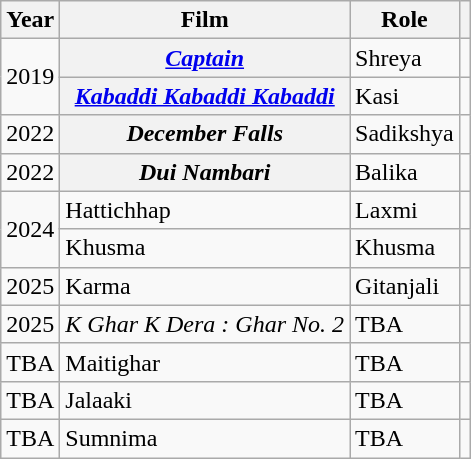<table class="wikitable plainrowheaders sortable">
<tr>
<th>Year</th>
<th>Film</th>
<th>Role</th>
<th class="unsortable"></th>
</tr>
<tr>
<td rowspan="2">2019</td>
<th scope="row"><a href='#'><em>Captain</em></a></th>
<td>Shreya</td>
<td style="text-align:center;"></td>
</tr>
<tr>
<th scope="row"><em><a href='#'>Kabaddi Kabaddi Kabaddi</a></em></th>
<td>Kasi</td>
<td style="text-align:center;"></td>
</tr>
<tr>
<td>2022</td>
<th scope="row"><em>December Falls</em></th>
<td>Sadikshya</td>
<td></td>
</tr>
<tr>
<td>2022</td>
<th scope="row"><em>Dui Nambari</em></th>
<td>Balika</td>
<td style="text-align:center;"></td>
</tr>
<tr>
<td rowspan="2">2024</td>
<td>Hattichhap</td>
<td>Laxmi</td>
<td></td>
</tr>
<tr>
<td>Khusma</td>
<td>Khusma</td>
<td></td>
</tr>
<tr>
<td>2025</td>
<td>Karma</td>
<td>Gitanjali</td>
<td></td>
</tr>
<tr>
<td>2025</td>
<td><em>K Ghar K Dera : Ghar No. 2</em></td>
<td>TBA</td>
<td></td>
</tr>
<tr>
<td>TBA</td>
<td>Maitighar</td>
<td>TBA</td>
<td></td>
</tr>
<tr>
<td>TBA</td>
<td>Jalaaki</td>
<td>TBA</td>
<td></td>
</tr>
<tr>
<td>TBA</td>
<td>Sumnima</td>
<td>TBA</td>
<td></td>
</tr>
</table>
